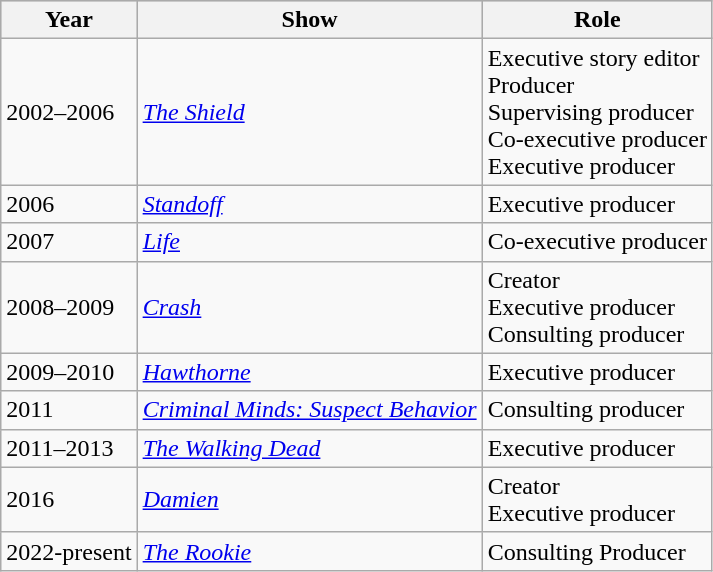<table class="wikitable">
<tr style="background:#ccc; text-align:center;">
<th>Year</th>
<th>Show</th>
<th>Role</th>
</tr>
<tr>
<td>2002–2006</td>
<td><em><a href='#'>The Shield</a></em></td>
<td>Executive story editor <br>Producer <br>Supervising producer <br>Co-executive producer <br>Executive producer </td>
</tr>
<tr>
<td>2006</td>
<td><em><a href='#'>Standoff</a></em></td>
<td>Executive producer</td>
</tr>
<tr>
<td>2007</td>
<td><em><a href='#'>Life</a></em></td>
<td>Co-executive producer</td>
</tr>
<tr>
<td>2008–2009</td>
<td><em><a href='#'>Crash</a></em></td>
<td>Creator<br>Executive producer <br>Consulting producer </td>
</tr>
<tr>
<td>2009–2010</td>
<td><em><a href='#'>Hawthorne</a></em></td>
<td>Executive producer</td>
</tr>
<tr>
<td>2011</td>
<td><em><a href='#'>Criminal Minds: Suspect Behavior</a></em></td>
<td>Consulting producer</td>
</tr>
<tr>
<td>2011–2013</td>
<td><em><a href='#'>The Walking Dead</a></em></td>
<td>Executive producer</td>
</tr>
<tr>
<td>2016</td>
<td><em><a href='#'>Damien</a></em></td>
<td>Creator<br>Executive producer</td>
</tr>
<tr>
<td>2022-present</td>
<td><em><a href='#'>The Rookie</a></em></td>
<td>Consulting Producer</td>
</tr>
</table>
